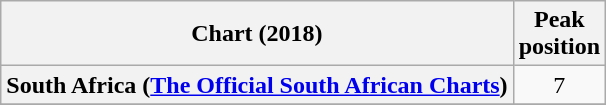<table class="wikitable sortable plainrowheaders" style="text-align:center">
<tr>
<th scope="col">Chart (2018)</th>
<th scope="col">Peak<br> position</th>
</tr>
<tr>
<th scope="row">South Africa (<a href='#'>The Official South African Charts</a>)</th>
<td>7</td>
</tr>
<tr>
</tr>
</table>
